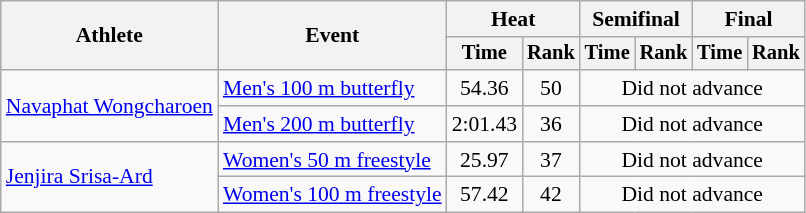<table class=wikitable style=font-size:90%;text-align:center>
<tr>
<th rowspan=2>Athlete</th>
<th rowspan=2>Event</th>
<th colspan=2>Heat</th>
<th colspan=2>Semifinal</th>
<th colspan=2>Final</th>
</tr>
<tr style=font-size:95%>
<th>Time</th>
<th>Rank</th>
<th>Time</th>
<th>Rank</th>
<th>Time</th>
<th>Rank</th>
</tr>
<tr>
<td align=left rowspan=2><a href='#'>Navaphat Wongcharoen</a></td>
<td align=left><a href='#'>Men's 100 m butterfly</a></td>
<td>54.36</td>
<td>50</td>
<td colspan="4">Did not advance</td>
</tr>
<tr>
<td align=left><a href='#'>Men's 200 m butterfly</a></td>
<td>2:01.43</td>
<td>36</td>
<td colspan="4">Did not advance</td>
</tr>
<tr>
<td align=left rowspan=2><a href='#'>Jenjira Srisa-Ard</a></td>
<td align=left><a href='#'>Women's 50 m freestyle</a></td>
<td>25.97</td>
<td>37</td>
<td colspan="4">Did not advance</td>
</tr>
<tr>
<td align=left><a href='#'>Women's 100 m freestyle</a></td>
<td>57.42</td>
<td>42</td>
<td colspan="4">Did not advance</td>
</tr>
</table>
